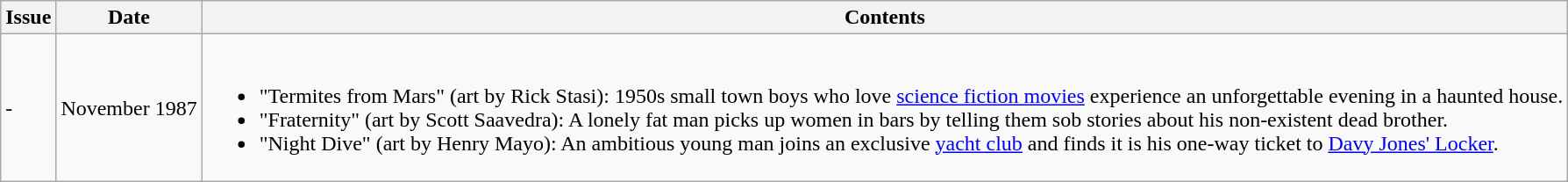<table class="wikitable mw-collapsible width="75%">
<tr>
<th>Issue</th>
<th>Date</th>
<th>Contents</th>
</tr>
<tr>
<td>-</td>
<td>November 1987</td>
<td><br><ul><li>"Termites from Mars" (art by Rick Stasi): 1950s small town boys who love <a href='#'>science fiction movies</a> experience an unforgettable evening in a haunted house.</li><li>"Fraternity" (art by Scott Saavedra): A lonely fat man picks up women in bars by telling them sob stories about his non-existent dead brother.</li><li>"Night Dive" (art by Henry Mayo): An ambitious young man joins an exclusive <a href='#'>yacht club</a> and finds it is his one-way ticket to <a href='#'>Davy Jones' Locker</a>.</li></ul></td>
</tr>
</table>
